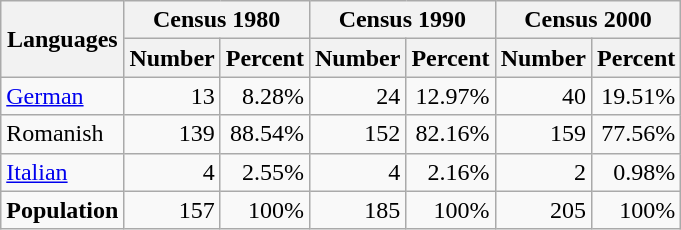<table class="wikitable">
<tr ---->
<th rowspan="2">Languages</th>
<th colspan="2">Census 1980</th>
<th colspan="2">Census 1990</th>
<th colspan="2">Census 2000</th>
</tr>
<tr ---->
<th>Number</th>
<th>Percent</th>
<th>Number</th>
<th>Percent</th>
<th>Number</th>
<th>Percent</th>
</tr>
<tr ---->
<td><a href='#'>German</a></td>
<td align=right>13</td>
<td align=right>8.28%</td>
<td align=right>24</td>
<td align=right>12.97%</td>
<td align=right>40</td>
<td align=right>19.51%</td>
</tr>
<tr ---->
<td>Romanish</td>
<td align=right>139</td>
<td align=right>88.54%</td>
<td align=right>152</td>
<td align=right>82.16%</td>
<td align=right>159</td>
<td align=right>77.56%</td>
</tr>
<tr ---->
<td><a href='#'>Italian</a></td>
<td align=right>4</td>
<td align=right>2.55%</td>
<td align=right>4</td>
<td align=right>2.16%</td>
<td align=right>2</td>
<td align=right>0.98%</td>
</tr>
<tr ---->
<td><strong>Population</strong></td>
<td align=right>157</td>
<td align=right>100%</td>
<td align=right>185</td>
<td align=right>100%</td>
<td align=right>205</td>
<td align=right>100%</td>
</tr>
</table>
